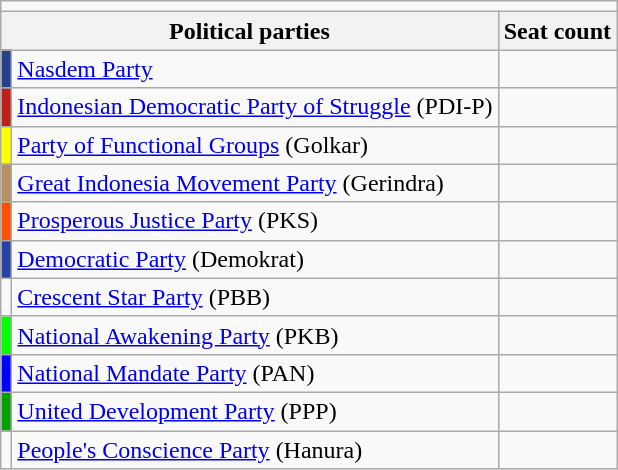<table class="wikitable">
<tr>
<td colspan="4"></td>
</tr>
<tr>
<th colspan="2">Political parties</th>
<th>Seat count</th>
</tr>
<tr>
<td bgcolor=#27408B></td>
<td><a href='#'>Nasdem Party</a></td>
<td></td>
</tr>
<tr>
<td bgcolor=#BD2016></td>
<td><a href='#'>Indonesian Democratic Party of Struggle</a> (PDI-P)</td>
<td></td>
</tr>
<tr>
<td bgcolor=#FFFF00></td>
<td><a href='#'>Party of Functional Groups</a> (Golkar)</td>
<td></td>
</tr>
<tr>
<td bgcolor=#B79164></td>
<td><a href='#'>Great Indonesia Movement Party</a> (Gerindra)</td>
<td></td>
</tr>
<tr>
<td bgcolor=#FF4F00></td>
<td><a href='#'>Prosperous Justice Party</a> (PKS)</td>
<td></td>
</tr>
<tr>
<td bgcolor=#2643A3></td>
<td><a href='#'>Democratic Party</a> (Demokrat)</td>
<td></td>
</tr>
<tr>
<td bgcolor=></td>
<td><a href='#'>Crescent Star Party</a> (PBB)</td>
<td></td>
</tr>
<tr>
<td bgcolor=#00FF00></td>
<td><a href='#'>National Awakening Party</a> (PKB)</td>
<td></td>
</tr>
<tr>
<td bgcolor=#0000FF></td>
<td><a href='#'>National Mandate Party</a> (PAN)</td>
<td></td>
</tr>
<tr>
<td bgcolor=#00A100></td>
<td><a href='#'>United Development Party</a> (PPP)</td>
<td></td>
</tr>
<tr>
<td bgcolor=></td>
<td><a href='#'>People's Conscience Party</a> (Hanura)</td>
<td></td>
</tr>
</table>
